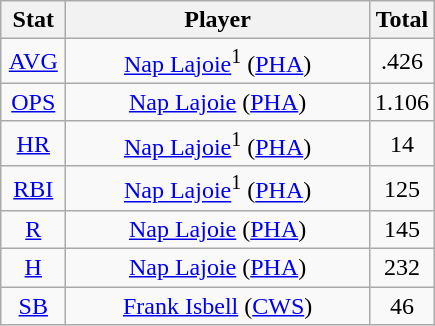<table class="wikitable" style="text-align:center;">
<tr>
<th style="width:15%;">Stat</th>
<th>Player</th>
<th style="width:15%;">Total</th>
</tr>
<tr>
<td><a href='#'>AVG</a></td>
<td><a href='#'>Nap Lajoie</a><sup>1</sup> (<a href='#'>PHA</a>)</td>
<td>.426</td>
</tr>
<tr>
<td><a href='#'>OPS</a></td>
<td><a href='#'>Nap Lajoie</a> (<a href='#'>PHA</a>)</td>
<td>1.106</td>
</tr>
<tr>
<td><a href='#'>HR</a></td>
<td><a href='#'>Nap Lajoie</a><sup>1</sup> (<a href='#'>PHA</a>)</td>
<td>14</td>
</tr>
<tr>
<td><a href='#'>RBI</a></td>
<td><a href='#'>Nap Lajoie</a><sup>1</sup> (<a href='#'>PHA</a>)</td>
<td>125</td>
</tr>
<tr>
<td><a href='#'>R</a></td>
<td><a href='#'>Nap Lajoie</a> (<a href='#'>PHA</a>)</td>
<td>145</td>
</tr>
<tr>
<td><a href='#'>H</a></td>
<td><a href='#'>Nap Lajoie</a> (<a href='#'>PHA</a>)</td>
<td>232</td>
</tr>
<tr>
<td><a href='#'>SB</a></td>
<td><a href='#'>Frank Isbell</a> (<a href='#'>CWS</a>)</td>
<td>46</td>
</tr>
</table>
